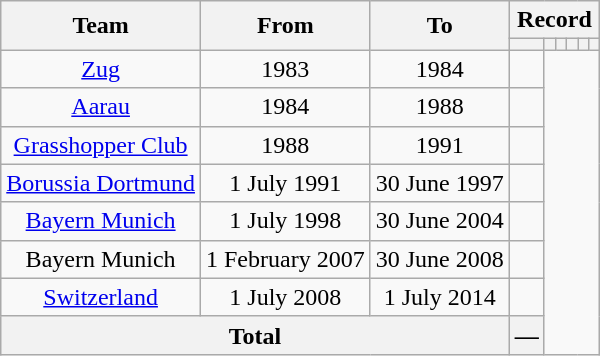<table class="wikitable" style="text-align: center">
<tr>
<th rowspan="2">Team</th>
<th rowspan="2">From</th>
<th rowspan="2">To</th>
<th colspan="6">Record</th>
</tr>
<tr>
<th></th>
<th></th>
<th></th>
<th></th>
<th></th>
<th></th>
</tr>
<tr>
<td><a href='#'>Zug</a></td>
<td>1983</td>
<td>1984<br></td>
<td></td>
</tr>
<tr>
<td><a href='#'>Aarau</a></td>
<td>1984</td>
<td>1988<br></td>
<td></td>
</tr>
<tr>
<td><a href='#'>Grasshopper Club</a></td>
<td>1988</td>
<td>1991<br></td>
<td></td>
</tr>
<tr>
<td><a href='#'>Borussia Dortmund</a></td>
<td>1 July 1991</td>
<td>30 June 1997<br></td>
<td></td>
</tr>
<tr>
<td><a href='#'>Bayern Munich</a></td>
<td>1 July 1998</td>
<td>30 June 2004<br></td>
<td></td>
</tr>
<tr>
<td>Bayern Munich</td>
<td>1 February 2007</td>
<td>30 June 2008<br></td>
<td></td>
</tr>
<tr>
<td><a href='#'>Switzerland</a></td>
<td>1 July 2008</td>
<td>1 July 2014<br></td>
<td></td>
</tr>
<tr>
<th colspan="3">Total<br></th>
<th>—</th>
</tr>
</table>
